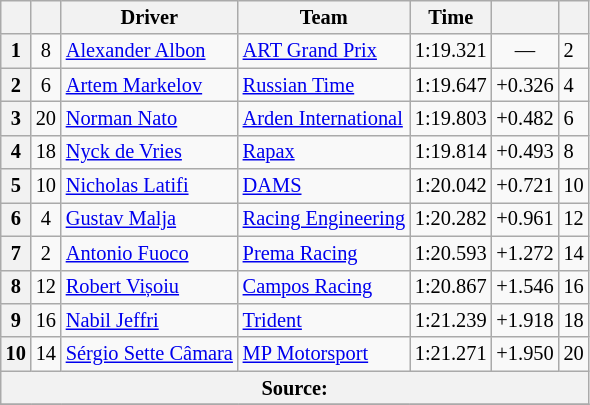<table class="wikitable" style="font-size:85%">
<tr>
<th scope="col"></th>
<th scope="col"></th>
<th scope="col">Driver</th>
<th scope="col">Team</th>
<th scope="col">Time</th>
<th scope="col"></th>
<th scope="col"></th>
</tr>
<tr>
<th scope="row">1</th>
<td align="center">8</td>
<td> <a href='#'>Alexander Albon</a></td>
<td><a href='#'>ART Grand Prix</a></td>
<td>1:19.321</td>
<td align="center">—</td>
<td>2</td>
</tr>
<tr>
<th scope="row">2</th>
<td align="center">6</td>
<td> <a href='#'>Artem Markelov</a></td>
<td><a href='#'>Russian Time</a></td>
<td>1:19.647</td>
<td>+0.326</td>
<td>4</td>
</tr>
<tr>
<th scope="row">3</th>
<td align="center">20</td>
<td> <a href='#'>Norman Nato</a></td>
<td><a href='#'>Arden International</a></td>
<td>1:19.803</td>
<td>+0.482</td>
<td>6</td>
</tr>
<tr>
<th scope="row">4</th>
<td align="center">18</td>
<td> <a href='#'>Nyck de Vries</a></td>
<td><a href='#'>Rapax</a></td>
<td>1:19.814</td>
<td>+0.493</td>
<td>8</td>
</tr>
<tr>
<th scope="row">5</th>
<td align="center">10</td>
<td> <a href='#'>Nicholas Latifi</a></td>
<td><a href='#'>DAMS</a></td>
<td>1:20.042</td>
<td>+0.721</td>
<td>10</td>
</tr>
<tr>
<th scope="row">6</th>
<td align="center">4</td>
<td> <a href='#'>Gustav Malja</a></td>
<td><a href='#'>Racing Engineering</a></td>
<td>1:20.282</td>
<td>+0.961</td>
<td>12</td>
</tr>
<tr>
<th scope="row">7</th>
<td align="center">2</td>
<td> <a href='#'>Antonio Fuoco</a></td>
<td><a href='#'>Prema Racing</a></td>
<td>1:20.593</td>
<td>+1.272</td>
<td>14</td>
</tr>
<tr>
<th scope="row">8</th>
<td align="center">12</td>
<td> <a href='#'>Robert Vișoiu</a></td>
<td><a href='#'>Campos Racing</a></td>
<td>1:20.867</td>
<td>+1.546</td>
<td>16</td>
</tr>
<tr>
<th scope="row">9</th>
<td align="center">16</td>
<td> <a href='#'>Nabil Jeffri</a></td>
<td><a href='#'>Trident</a></td>
<td>1:21.239</td>
<td>+1.918</td>
<td>18</td>
</tr>
<tr>
<th scope="row">10</th>
<td align="center">14</td>
<td> <a href='#'>Sérgio Sette Câmara</a></td>
<td><a href='#'>MP Motorsport</a></td>
<td>1:21.271</td>
<td>+1.950</td>
<td>20</td>
</tr>
<tr>
<th colspan="7">Source:</th>
</tr>
<tr>
</tr>
</table>
